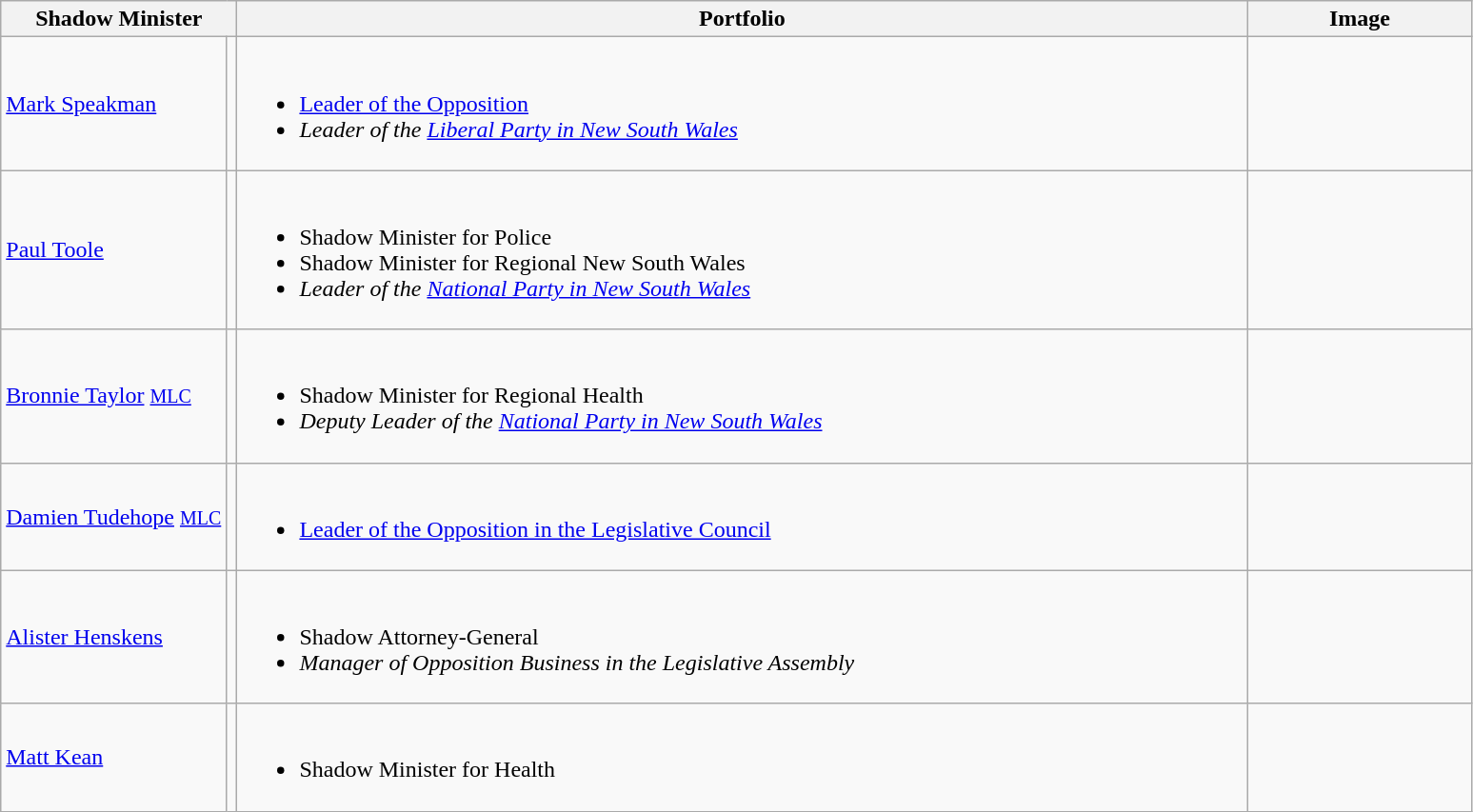<table class="wikitable">
<tr>
<th width=80 colspan="2">Shadow Minister</th>
<th width=700>Portfolio</th>
<th width=150>Image</th>
</tr>
<tr>
<td><a href='#'>Mark Speakman</a> </td>
<td></td>
<td><br><ul><li><a href='#'>Leader of the Opposition</a></li><li><em>Leader of the <a href='#'>Liberal Party in New South Wales</a></em></li></ul></td>
<td></td>
</tr>
<tr>
<td><a href='#'>Paul Toole</a> </td>
<td></td>
<td><br><ul><li>Shadow Minister for Police</li><li>Shadow Minister for Regional New South Wales</li><li><em>Leader of the <a href='#'>National Party in New South Wales</a></em></li></ul></td>
<td></td>
</tr>
<tr>
<td><a href='#'>Bronnie Taylor</a> <small><a href='#'>MLC</a></small></td>
<td></td>
<td><br><ul><li>Shadow Minister for Regional Health</li><li><em>Deputy Leader of the <a href='#'>National Party in New South Wales</a></em></li></ul></td>
<td></td>
</tr>
<tr>
<td><a href='#'>Damien Tudehope</a> <small><a href='#'>MLC</a></small></td>
<td></td>
<td><br><ul><li><a href='#'>Leader of the Opposition in the Legislative Council</a></li></ul></td>
<td></td>
</tr>
<tr>
<td><a href='#'>Alister Henskens</a> </td>
<td></td>
<td><br><ul><li>Shadow Attorney-General</li><li><em>Manager of Opposition Business in the Legislative Assembly</em></li></ul></td>
<td></td>
</tr>
<tr>
<td><a href='#'>Matt Kean</a> </td>
<td></td>
<td><br><ul><li>Shadow Minister for Health</li></ul></td>
<td></td>
</tr>
</table>
